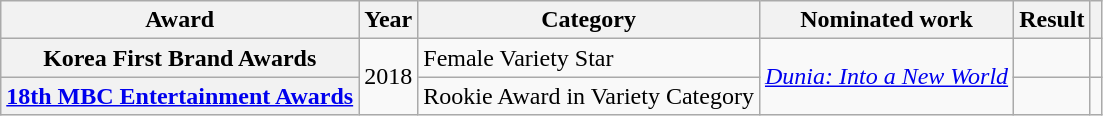<table class="wikitable plainrowheaders">
<tr>
<th scope="col">Award</th>
<th scope="col">Year</th>
<th scope="col">Category</th>
<th scope="col">Nominated work</th>
<th scope="col">Result</th>
<th scope="col"></th>
</tr>
<tr>
<th scope="row">Korea First Brand Awards</th>
<td rowspan="2">2018</td>
<td>Female Variety Star</td>
<td rowspan="2"><em><a href='#'>Dunia: Into a New World</a></em></td>
<td></td>
<td style="text-align:center"></td>
</tr>
<tr>
<th scope="row"><a href='#'>18th MBC Entertainment Awards</a></th>
<td>Rookie Award in Variety Category</td>
<td></td>
<td style="text-align:center"></td>
</tr>
</table>
